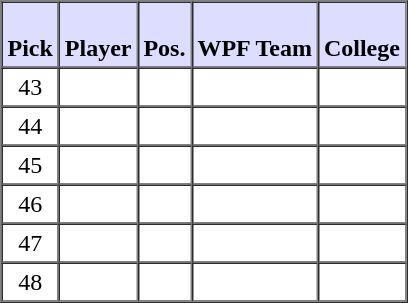<table style="text-align: center" border="1" cellpadding="3" cellspacing="0">
<tr>
<th style="background:#ddf;"><br>Pick</th>
<th style="background:#ddf;"><br>Player</th>
<th style="background:#ddf;"><br>Pos.</th>
<th style="background:#ddf;"><br>WPF Team</th>
<th style="background:#ddf;"><br>College</th>
</tr>
<tr>
<td>43</td>
<td></td>
<td></td>
<td></td>
<td></td>
</tr>
<tr>
<td>44</td>
<td></td>
<td></td>
<td></td>
<td></td>
</tr>
<tr>
<td>45</td>
<td></td>
<td></td>
<td></td>
<td></td>
</tr>
<tr>
<td>46</td>
<td></td>
<td></td>
<td></td>
<td></td>
</tr>
<tr>
<td>47</td>
<td></td>
<td></td>
<td></td>
<td></td>
</tr>
<tr>
<td>48</td>
<td></td>
<td></td>
<td></td>
<td></td>
</tr>
</table>
